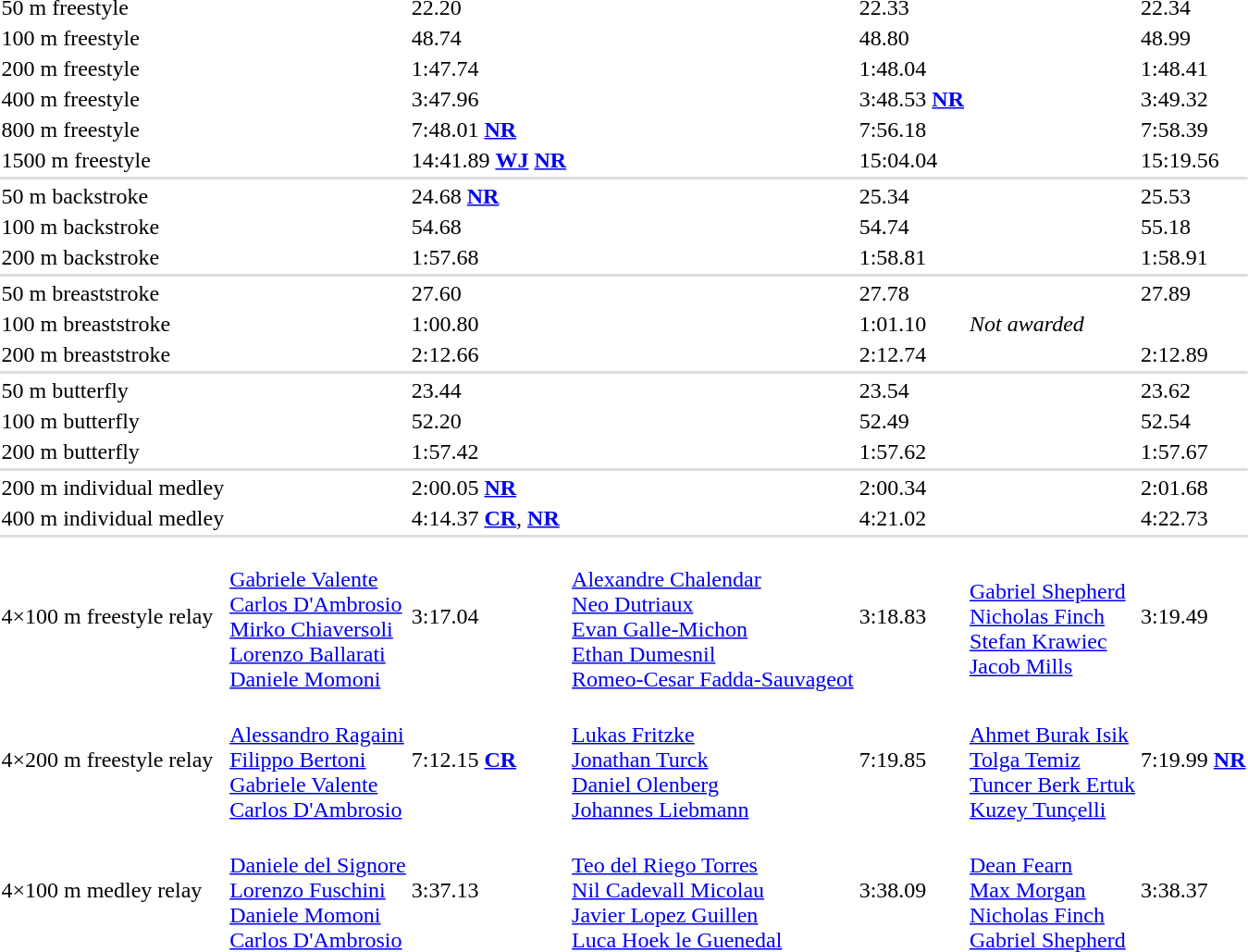<table>
<tr>
<td>50 m freestyle</td>
<td></td>
<td>22.20</td>
<td></td>
<td>22.33</td>
<td></td>
<td>22.34</td>
</tr>
<tr>
<td>100 m freestyle</td>
<td></td>
<td>48.74</td>
<td></td>
<td>48.80</td>
<td></td>
<td>48.99</td>
</tr>
<tr>
<td>200 m freestyle</td>
<td></td>
<td>1:47.74</td>
<td></td>
<td>1:48.04</td>
<td></td>
<td>1:48.41</td>
</tr>
<tr>
<td>400 m freestyle</td>
<td></td>
<td>3:47.96</td>
<td></td>
<td>3:48.53 <strong><a href='#'>NR</a></strong></td>
<td></td>
<td>3:49.32</td>
</tr>
<tr>
<td>800 m freestyle</td>
<td></td>
<td>7:48.01 <strong><a href='#'>NR</a></strong></td>
<td></td>
<td>7:56.18</td>
<td></td>
<td>7:58.39</td>
</tr>
<tr>
<td>1500 m freestyle</td>
<td></td>
<td>14:41.89 <strong><a href='#'>WJ</a> <a href='#'>NR</a></strong></td>
<td></td>
<td>15:04.04</td>
<td></td>
<td>15:19.56</td>
</tr>
<tr bgcolor=#DDDDDD>
<td colspan=7></td>
</tr>
<tr>
<td>50 m backstroke</td>
<td></td>
<td>24.68 <strong><a href='#'>NR</a></strong></td>
<td></td>
<td>25.34</td>
<td></td>
<td>25.53</td>
</tr>
<tr>
<td>100 m backstroke</td>
<td></td>
<td>54.68</td>
<td></td>
<td>54.74</td>
<td></td>
<td>55.18</td>
</tr>
<tr>
<td>200 m backstroke</td>
<td></td>
<td>1:57.68</td>
<td></td>
<td>1:58.81</td>
<td></td>
<td>1:58.91</td>
</tr>
<tr bgcolor=#DDDDDD>
<td colspan=7></td>
</tr>
<tr>
<td>50 m breaststroke</td>
<td></td>
<td>27.60</td>
<td></td>
<td>27.78</td>
<td></td>
<td>27.89</td>
</tr>
<tr>
<td>100 m breaststroke</td>
<td></td>
<td>1:00.80</td>
<td><br></td>
<td>1:01.10</td>
<td><em>Not awarded</em></td>
<td></td>
</tr>
<tr>
<td>200 m breaststroke</td>
<td></td>
<td>2:12.66</td>
<td></td>
<td>2:12.74</td>
<td></td>
<td>2:12.89</td>
</tr>
<tr bgcolor=#DDDDDD>
<td colspan=7></td>
</tr>
<tr>
<td>50 m butterfly</td>
<td></td>
<td>23.44</td>
<td></td>
<td>23.54</td>
<td></td>
<td>23.62</td>
</tr>
<tr>
<td>100 m butterfly</td>
<td></td>
<td>52.20</td>
<td></td>
<td>52.49</td>
<td></td>
<td>52.54</td>
</tr>
<tr>
<td>200 m butterfly</td>
<td></td>
<td>1:57.42</td>
<td></td>
<td>1:57.62</td>
<td></td>
<td>1:57.67</td>
</tr>
<tr bgcolor=#DDDDDD>
<td colspan=7></td>
</tr>
<tr>
<td>200 m individual medley</td>
<td></td>
<td>2:00.05 <strong><a href='#'>NR</a></strong></td>
<td></td>
<td>2:00.34</td>
<td></td>
<td>2:01.68</td>
</tr>
<tr>
<td>400 m individual medley</td>
<td></td>
<td>4:14.37 <strong><a href='#'>CR</a></strong>, <strong><a href='#'>NR</a></strong></td>
<td></td>
<td>4:21.02</td>
<td></td>
<td>4:22.73</td>
</tr>
<tr bgcolor=#DDDDDD>
<td colspan=7></td>
</tr>
<tr>
<td>4×100 m freestyle relay</td>
<td><br><a href='#'>Gabriele Valente</a><br><a href='#'>Carlos D'Ambrosio</a><br><a href='#'>Mirko Chiaversoli</a><br><a href='#'>Lorenzo Ballarati</a><br><a href='#'>Daniele Momoni</a></td>
<td>3:17.04</td>
<td><br><a href='#'>Alexandre Chalendar</a><br><a href='#'>Neo Dutriaux</a><br><a href='#'>Evan Galle-Michon</a><br><a href='#'>Ethan Dumesnil</a><br><a href='#'>Romeo-Cesar Fadda-Sauvageot</a></td>
<td>3:18.83</td>
<td><br><a href='#'>Gabriel Shepherd</a><br><a href='#'>Nicholas Finch</a><br><a href='#'>Stefan Krawiec</a><br><a href='#'>Jacob Mills</a></td>
<td>3:19.49</td>
</tr>
<tr>
<td>4×200 m freestyle relay</td>
<td> <br><a href='#'>Alessandro Ragaini</a><br><a href='#'>Filippo Bertoni</a><br><a href='#'>Gabriele Valente</a><br><a href='#'>Carlos D'Ambrosio</a></td>
<td>7:12.15 <strong><a href='#'>CR</a></strong></td>
<td> <br><a href='#'>Lukas Fritzke</a><br><a href='#'>Jonathan Turck</a><br><a href='#'>Daniel Olenberg</a><br><a href='#'>Johannes Liebmann</a></td>
<td>7:19.85</td>
<td> <br><a href='#'>Ahmet Burak Isik</a><br><a href='#'>Tolga Temiz</a><br><a href='#'>Tuncer Berk Ertuk</a><br><a href='#'>Kuzey Tunçelli</a></td>
<td>7:19.99 <strong><a href='#'>NR</a></strong></td>
</tr>
<tr>
<td>4×100 m medley relay</td>
<td><br><a href='#'>Daniele del Signore</a><br><a href='#'>Lorenzo Fuschini</a><br><a href='#'>Daniele Momoni</a><br><a href='#'>Carlos D'Ambrosio</a></td>
<td>3:37.13</td>
<td><br><a href='#'>Teo del Riego Torres</a><br><a href='#'>Nil Cadevall Micolau</a><br><a href='#'>Javier Lopez Guillen</a><br><a href='#'>Luca Hoek le Guenedal</a></td>
<td>3:38.09</td>
<td><br><a href='#'>Dean Fearn</a><br><a href='#'>Max Morgan</a><br><a href='#'>Nicholas Finch</a><br><a href='#'>Gabriel Shepherd</a></td>
<td>3:38.37</td>
</tr>
</table>
